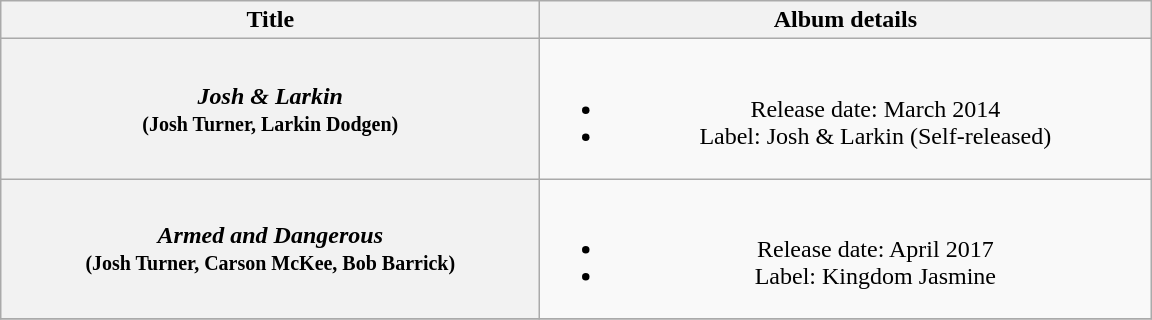<table class="wikitable plainrowheaders" style="text-align:center;">
<tr>
<th style="width:22em;">Title</th>
<th style="width:25em;">Album details</th>
</tr>
<tr>
<th scope="row"><em>Josh & Larkin </em><br><small>(Josh Turner, Larkin Dodgen)</small></th>
<td><br><ul><li>Release date: March 2014 </li><li>Label: Josh & Larkin (Self-released)</li></ul></td>
</tr>
<tr>
<th scope="row"><em>Armed and Dangerous </em><br><small>(Josh Turner, Carson McKee, Bob Barrick)</small></th>
<td><br><ul><li>Release date: April 2017 </li><li>Label: Kingdom Jasmine</li></ul></td>
</tr>
<tr>
</tr>
</table>
